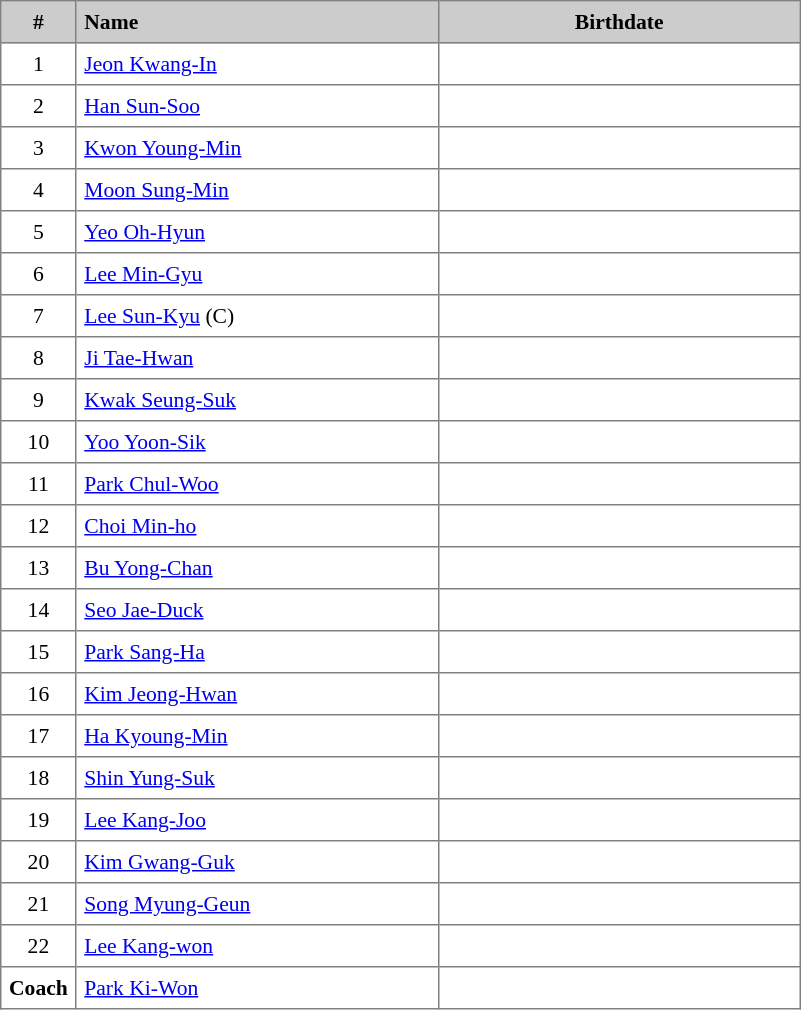<table border="1" cellspacing="2" cellpadding="5" style="border-collapse: collapse; font-size: 90%;">
<tr style="background:#ccc;">
<th>#</th>
<th style="text-align:left; width:16em;">Name</th>
<th style="text-align:center; width:16em;">Birthdate</th>
</tr>
<tr>
<td style="text-align:center;">1</td>
<td><a href='#'>Jeon Kwang-In</a></td>
<td align="center"></td>
</tr>
<tr>
<td style="text-align:center;">2</td>
<td><a href='#'>Han Sun-Soo</a></td>
<td align="center"></td>
</tr>
<tr>
<td style="text-align:center;">3</td>
<td><a href='#'>Kwon Young-Min</a></td>
<td align="center"></td>
</tr>
<tr>
<td style="text-align:center;">4</td>
<td><a href='#'>Moon Sung-Min</a></td>
<td align="center"></td>
</tr>
<tr>
<td style="text-align:center;">5</td>
<td><a href='#'>Yeo Oh-Hyun</a></td>
<td align="center"></td>
</tr>
<tr>
<td style="text-align:center;">6</td>
<td><a href='#'>Lee Min-Gyu</a></td>
<td align="center"></td>
</tr>
<tr>
<td style="text-align:center;">7</td>
<td><a href='#'>Lee Sun-Kyu</a> (C)</td>
<td align="center"></td>
</tr>
<tr>
<td style="text-align:center;">8</td>
<td><a href='#'>Ji Tae-Hwan</a></td>
<td align="center"></td>
</tr>
<tr>
<td style="text-align:center;">9</td>
<td><a href='#'>Kwak Seung-Suk</a></td>
<td align="center"></td>
</tr>
<tr>
<td style="text-align:center;">10</td>
<td><a href='#'>Yoo Yoon-Sik</a></td>
<td align="center"></td>
</tr>
<tr>
<td style="text-align:center;">11</td>
<td><a href='#'>Park Chul-Woo</a></td>
<td align="center"></td>
</tr>
<tr>
<td style="text-align:center;">12</td>
<td><a href='#'>Choi Min-ho</a></td>
<td align="center"></td>
</tr>
<tr>
<td style="text-align:center;">13</td>
<td><a href='#'>Bu Yong-Chan</a></td>
<td align="center"></td>
</tr>
<tr>
<td style="text-align:center;">14</td>
<td><a href='#'>Seo Jae-Duck</a></td>
<td align="center"></td>
</tr>
<tr>
<td style="text-align:center;">15</td>
<td><a href='#'>Park Sang-Ha</a></td>
<td align="center"></td>
</tr>
<tr>
<td style="text-align:center;">16</td>
<td><a href='#'>Kim Jeong-Hwan</a></td>
<td align="center"></td>
</tr>
<tr>
<td style="text-align:center;">17</td>
<td><a href='#'>Ha Kyoung-Min</a></td>
<td align="center"></td>
</tr>
<tr>
<td style="text-align:center;">18</td>
<td><a href='#'>Shin Yung-Suk</a></td>
<td align="center"></td>
</tr>
<tr>
<td style="text-align:center;">19</td>
<td><a href='#'>Lee Kang-Joo</a></td>
<td align="center"></td>
</tr>
<tr>
<td style="text-align:center;">20</td>
<td><a href='#'>Kim Gwang-Guk</a></td>
<td align="center"></td>
</tr>
<tr>
<td style="text-align:center;">21</td>
<td><a href='#'>Song Myung-Geun</a></td>
<td align="center"></td>
</tr>
<tr>
<td style="text-align:center;">22</td>
<td><a href='#'>Lee Kang-won</a></td>
<td align="center"></td>
</tr>
<tr>
<td style="text-align:center;"><strong>Coach</strong></td>
<td><a href='#'>Park Ki-Won</a></td>
<td align="center"></td>
</tr>
</table>
